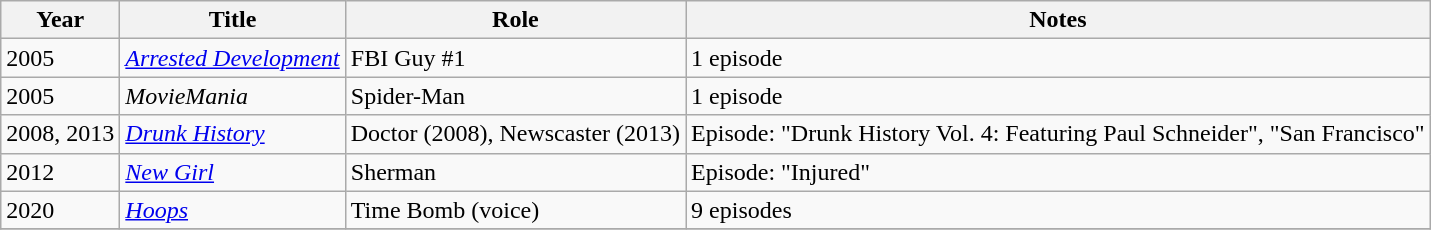<table class="wikitable">
<tr>
<th>Year</th>
<th>Title</th>
<th>Role</th>
<th>Notes</th>
</tr>
<tr>
<td>2005</td>
<td><em><a href='#'>Arrested Development</a></em></td>
<td>FBI Guy #1</td>
<td>1 episode</td>
</tr>
<tr>
<td>2005</td>
<td><em>MovieMania</em></td>
<td>Spider-Man</td>
<td>1 episode</td>
</tr>
<tr>
<td>2008, 2013</td>
<td><em><a href='#'>Drunk History</a></em></td>
<td>Doctor (2008), Newscaster (2013)</td>
<td>Episode: "Drunk History Vol. 4: Featuring Paul Schneider", "San Francisco"</td>
</tr>
<tr>
<td>2012</td>
<td><em><a href='#'>New Girl</a></em></td>
<td>Sherman</td>
<td>Episode: "Injured"</td>
</tr>
<tr>
<td>2020</td>
<td><em><a href='#'>Hoops</a></em></td>
<td>Time Bomb (voice)</td>
<td>9 episodes</td>
</tr>
<tr>
</tr>
</table>
